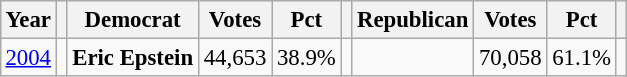<table class="wikitable" style="margin:0.5em ; font-size:95%">
<tr>
<th>Year</th>
<th></th>
<th>Democrat</th>
<th>Votes</th>
<th>Pct</th>
<th></th>
<th>Republican</th>
<th>Votes</th>
<th>Pct</th>
<th></th>
</tr>
<tr>
<td><a href='#'>2004</a></td>
<td></td>
<td><strong>Eric Epstein</strong></td>
<td>44,653</td>
<td>38.9%</td>
<td></td>
<td></td>
<td>70,058</td>
<td>61.1%</td>
<td></td>
</tr>
</table>
